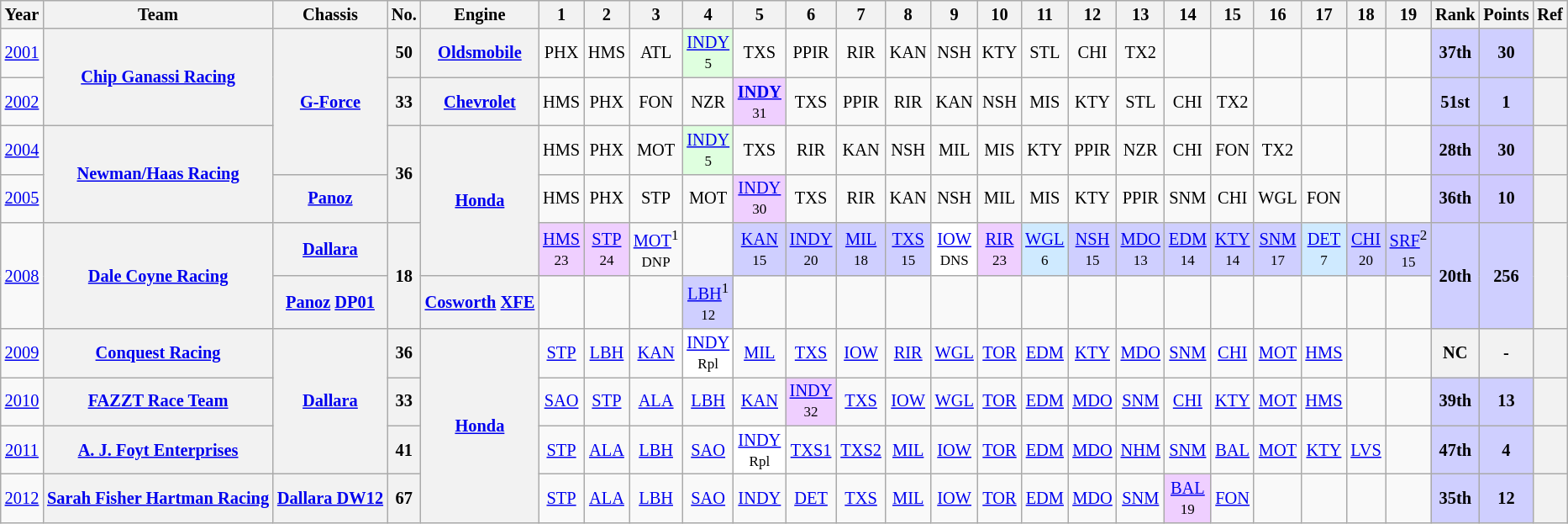<table class="wikitable" style="text-align:center; font-size:85%">
<tr>
<th>Year</th>
<th>Team</th>
<th>Chassis</th>
<th>No.</th>
<th>Engine</th>
<th>1</th>
<th>2</th>
<th>3</th>
<th>4</th>
<th>5</th>
<th>6</th>
<th>7</th>
<th>8</th>
<th>9</th>
<th>10</th>
<th>11</th>
<th>12</th>
<th>13</th>
<th>14</th>
<th>15</th>
<th>16</th>
<th>17</th>
<th>18</th>
<th>19</th>
<th>Rank</th>
<th>Points</th>
<th>Ref</th>
</tr>
<tr>
<td><a href='#'>2001</a></td>
<th rowspan=2 nowrap><a href='#'>Chip Ganassi Racing</a></th>
<th rowspan=3 nowrap><a href='#'>G-Force</a></th>
<th>50</th>
<th><a href='#'>Oldsmobile</a></th>
<td>PHX</td>
<td>HMS</td>
<td>ATL</td>
<td style="background:#DFFFDF;"><a href='#'>INDY</a><br><small>5</small></td>
<td>TXS</td>
<td>PPIR</td>
<td>RIR</td>
<td>KAN</td>
<td>NSH</td>
<td>KTY</td>
<td>STL</td>
<td>CHI</td>
<td>TX2</td>
<td></td>
<td></td>
<td></td>
<td></td>
<td></td>
<td></td>
<th style="background:#CFCFFF;"><strong>37th</strong></th>
<th style="background:#CFCFFF;"><strong>30</strong></th>
<th></th>
</tr>
<tr>
<td><a href='#'>2002</a></td>
<th>33</th>
<th><a href='#'>Chevrolet</a></th>
<td>HMS</td>
<td>PHX</td>
<td>FON</td>
<td>NZR</td>
<td style="background:#EFCFFF;"><strong><a href='#'>INDY</a></strong><br><small>31</small></td>
<td>TXS</td>
<td>PPIR</td>
<td>RIR</td>
<td>KAN</td>
<td>NSH</td>
<td>MIS</td>
<td>KTY</td>
<td>STL</td>
<td>CHI</td>
<td>TX2</td>
<td></td>
<td></td>
<td></td>
<td></td>
<th style="background:#CFCFFF;"><strong>51st</strong></th>
<th style="background:#CFCFFF;"><strong>1</strong></th>
<th></th>
</tr>
<tr>
<td><a href='#'>2004</a></td>
<th rowspan=2 nowrap><a href='#'>Newman/Haas Racing</a></th>
<th rowspan=2>36</th>
<th rowspan=3><a href='#'>Honda</a></th>
<td>HMS</td>
<td>PHX</td>
<td>MOT</td>
<td style="background:#DFFFDF;"><a href='#'>INDY</a><br><small>5</small></td>
<td>TXS</td>
<td>RIR</td>
<td>KAN</td>
<td>NSH</td>
<td>MIL</td>
<td>MIS</td>
<td>KTY</td>
<td>PPIR</td>
<td>NZR</td>
<td>CHI</td>
<td>FON</td>
<td>TX2</td>
<td></td>
<td></td>
<td></td>
<th style="background:#CFCAFF;"><strong>28th</strong></th>
<th style="background:#CFCAFF;"><strong>30</strong></th>
<th></th>
</tr>
<tr>
<td><a href='#'>2005</a></td>
<th><a href='#'>Panoz</a></th>
<td>HMS</td>
<td>PHX</td>
<td>STP</td>
<td>MOT</td>
<td style="background:#EFCFFF;"><a href='#'>INDY</a><br><small>30</small></td>
<td>TXS</td>
<td>RIR</td>
<td>KAN</td>
<td>NSH</td>
<td>MIL</td>
<td>MIS</td>
<td>KTY</td>
<td>PPIR</td>
<td>SNM</td>
<td>CHI</td>
<td>WGL</td>
<td>FON</td>
<td></td>
<td></td>
<th style="background:#CFCAFF;"><strong>36th</strong></th>
<th style="background:#CFCAFF;"><strong>10</strong></th>
<th></th>
</tr>
<tr>
<td rowspan="2"><a href='#'>2008</a></td>
<th rowspan="2" nowrap><a href='#'>Dale Coyne Racing</a></th>
<th><a href='#'>Dallara</a></th>
<th rowspan=2>18</th>
<td style="background:#EFCFFF;"><a href='#'>HMS</a><br><small>23</small></td>
<td style="background:#EFCFFF;"><a href='#'>STP</a><br><small>24</small></td>
<td><a href='#'>MOT</a><sup>1</sup><br><small>DNP</small></td>
<td></td>
<td style="background:#CFCFFF;"><a href='#'>KAN</a><br><small>15</small></td>
<td style="background:#CFCFFF;"><a href='#'>INDY</a><br><small>20</small></td>
<td style="background:#CFCFFF;"><a href='#'>MIL</a><br><small>18</small></td>
<td style="background:#CFCFFF;"><a href='#'>TXS</a><br><small>15</small></td>
<td style="background:#FFFFFF;"><a href='#'>IOW</a><br><small>DNS</small></td>
<td style="background:#EFCFFF;"><a href='#'>RIR</a><br><small>23</small></td>
<td style="background:#CFEAFF;"><a href='#'>WGL</a><br><small>6</small></td>
<td style="background:#CFCFFF;"><a href='#'>NSH</a><br><small>15</small></td>
<td style="background:#CFCFFF;"><a href='#'>MDO</a><br><small>13</small></td>
<td style="background:#CFCFFF;"><a href='#'>EDM</a><br><small>14</small></td>
<td style="background:#CFCFFF;"><a href='#'>KTY</a><br><small>14</small></td>
<td style="background:#CFCFFF;"><a href='#'>SNM</a><br><small>17</small></td>
<td style="background:#CFEAFF;"><a href='#'>DET</a><br><small>7</small></td>
<td style="background:#CFCFFF;"><a href='#'>CHI</a><br><small>20</small></td>
<td style="background:#CFCFFF;"><a href='#'>SRF</a><sup>2</sup><br><small>15</small></td>
<th rowspan="2" style="background:#CFCFFF;"><strong>20th</strong></th>
<th rowspan="2" style="background:#CFCFFF;"><strong>256</strong></th>
<th rowspan="2"></th>
</tr>
<tr>
<th nowrap><a href='#'>Panoz</a> <a href='#'>DP01</a></th>
<th nowrap><a href='#'>Cosworth</a> <a href='#'>XFE</a></th>
<td></td>
<td></td>
<td></td>
<td style="background:#CFCFFF;"><a href='#'>LBH</a><sup>1</sup><br><small>12</small></td>
<td></td>
<td></td>
<td></td>
<td></td>
<td></td>
<td></td>
<td></td>
<td></td>
<td></td>
<td></td>
<td></td>
<td></td>
<td></td>
<td></td>
<td></td>
</tr>
<tr>
<td><a href='#'>2009</a></td>
<th nowrap><a href='#'>Conquest Racing</a></th>
<th rowspan=3><a href='#'>Dallara</a></th>
<th>36</th>
<th rowspan=4><a href='#'>Honda</a></th>
<td><a href='#'>STP</a></td>
<td><a href='#'>LBH</a></td>
<td><a href='#'>KAN</a></td>
<td style="background:#FFFFFF;"><a href='#'>INDY</a><br><small>Rpl</small></td>
<td><a href='#'>MIL</a></td>
<td><a href='#'>TXS</a></td>
<td><a href='#'>IOW</a></td>
<td><a href='#'>RIR</a></td>
<td><a href='#'>WGL</a></td>
<td><a href='#'>TOR</a></td>
<td><a href='#'>EDM</a></td>
<td><a href='#'>KTY</a></td>
<td><a href='#'>MDO</a></td>
<td><a href='#'>SNM</a></td>
<td><a href='#'>CHI</a></td>
<td><a href='#'>MOT</a></td>
<td><a href='#'>HMS</a></td>
<td></td>
<td></td>
<th>NC</th>
<th>-</th>
<th></th>
</tr>
<tr>
<td><a href='#'>2010</a></td>
<th nowrap><a href='#'>FAZZT Race Team</a></th>
<th>33</th>
<td><a href='#'>SAO</a></td>
<td><a href='#'>STP</a></td>
<td><a href='#'>ALA</a></td>
<td><a href='#'>LBH</a></td>
<td><a href='#'>KAN</a></td>
<td style="background:#EFCFFF;"><a href='#'>INDY</a><br><small>32</small></td>
<td><a href='#'>TXS</a></td>
<td><a href='#'>IOW</a></td>
<td><a href='#'>WGL</a></td>
<td><a href='#'>TOR</a></td>
<td><a href='#'>EDM</a></td>
<td><a href='#'>MDO</a></td>
<td><a href='#'>SNM</a></td>
<td><a href='#'>CHI</a></td>
<td><a href='#'>KTY</a></td>
<td><a href='#'>MOT</a></td>
<td><a href='#'>HMS</a></td>
<td></td>
<td></td>
<th style="background:#CFCFFF;"><strong>39th</strong></th>
<th style="background:#CFCFFF;"><strong>13</strong></th>
<th></th>
</tr>
<tr>
<td><a href='#'>2011</a></td>
<th nowrap><a href='#'>A. J. Foyt Enterprises</a></th>
<th>41</th>
<td><a href='#'>STP</a></td>
<td><a href='#'>ALA</a></td>
<td><a href='#'>LBH</a></td>
<td><a href='#'>SAO</a></td>
<td style="background:#FFFFFF;"><a href='#'>INDY</a><br><small>Rpl</small></td>
<td><a href='#'>TXS1</a></td>
<td><a href='#'>TXS2</a></td>
<td><a href='#'>MIL</a></td>
<td><a href='#'>IOW</a></td>
<td><a href='#'>TOR</a></td>
<td><a href='#'>EDM</a></td>
<td><a href='#'>MDO</a></td>
<td><a href='#'>NHM</a></td>
<td><a href='#'>SNM</a></td>
<td><a href='#'>BAL</a></td>
<td><a href='#'>MOT</a></td>
<td><a href='#'>KTY</a></td>
<td><a href='#'>LVS</a></td>
<td></td>
<th style="background:#CFCFFF;"><strong>47th</strong></th>
<th style="background:#CFCFFF;"><strong>4</strong></th>
<th></th>
</tr>
<tr>
<td><a href='#'>2012</a></td>
<th nowrap><a href='#'>Sarah Fisher Hartman Racing</a></th>
<th nowrap><a href='#'>Dallara DW12</a></th>
<th>67</th>
<td><a href='#'>STP</a></td>
<td><a href='#'>ALA</a></td>
<td><a href='#'>LBH</a></td>
<td><a href='#'>SAO</a></td>
<td><a href='#'>INDY</a></td>
<td><a href='#'>DET</a></td>
<td><a href='#'>TXS</a></td>
<td><a href='#'>MIL</a></td>
<td><a href='#'>IOW</a></td>
<td><a href='#'>TOR</a></td>
<td><a href='#'>EDM</a></td>
<td><a href='#'>MDO</a></td>
<td><a href='#'>SNM</a></td>
<td style="background:#EFCFFF;"><a href='#'>BAL</a><br><small>19</small></td>
<td><a href='#'>FON</a></td>
<td></td>
<td></td>
<td></td>
<td></td>
<th style="background:#CFCFFF;"><strong>35th</strong></th>
<th style="background:#CFCFFF;"><strong>12</strong></th>
<th></th>
</tr>
</table>
